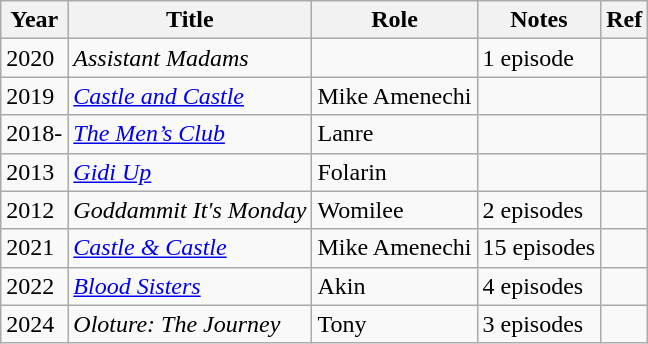<table class="wikitable">
<tr>
<th>Year</th>
<th>Title</th>
<th>Role</th>
<th>Notes</th>
<th>Ref</th>
</tr>
<tr>
<td>2020</td>
<td><em>Assistant Madams</em></td>
<td></td>
<td>1 episode</td>
<td></td>
</tr>
<tr>
<td>2019</td>
<td><em><a href='#'>Castle and Castle</a></em></td>
<td>Mike Amenechi</td>
<td></td>
<td></td>
</tr>
<tr>
<td>2018-</td>
<td><em><a href='#'>The Men’s Club</a></em></td>
<td>Lanre</td>
<td></td>
<td></td>
</tr>
<tr>
<td>2013</td>
<td><em><a href='#'>Gidi Up</a></em></td>
<td>Folarin</td>
<td></td>
<td></td>
</tr>
<tr>
<td>2012</td>
<td><em>Goddammit It's Monday</em></td>
<td>Womilee</td>
<td>2 episodes</td>
<td></td>
</tr>
<tr>
<td>2021</td>
<td><em><a href='#'>Castle & Castle</a></em></td>
<td>Mike Amenechi</td>
<td>15 episodes</td>
<td></td>
</tr>
<tr>
<td>2022</td>
<td><em><a href='#'>Blood Sisters</a></em></td>
<td>Akin</td>
<td>4 episodes</td>
<td></td>
</tr>
<tr>
<td>2024</td>
<td><em>Oloture: The Journey</em></td>
<td>Tony</td>
<td>3 episodes</td>
<td></td>
</tr>
</table>
